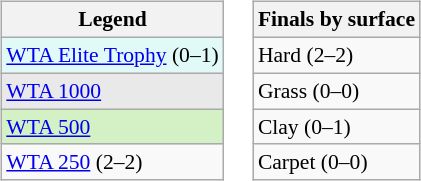<table>
<tr valign=top>
<td><br><table class="wikitable" style="font-size:90%;">
<tr>
<th>Legend</th>
</tr>
<tr>
<td style="background:#e2faf7;"><a href='#'>WTA Elite Trophy</a> (0–1)</td>
</tr>
<tr>
<td style="background:#e9e9e9;"><a href='#'>WTA 1000</a></td>
</tr>
<tr>
<td style="background:#d4f1c5;"><a href='#'>WTA 500</a></td>
</tr>
<tr>
<td><a href='#'>WTA 250</a> (2–2)</td>
</tr>
</table>
</td>
<td><br><table class="wikitable" style="font-size:90%;">
<tr>
<th>Finals by surface</th>
</tr>
<tr>
<td>Hard (2–2)</td>
</tr>
<tr>
<td>Grass (0–0)</td>
</tr>
<tr>
<td>Clay (0–1)</td>
</tr>
<tr>
<td>Carpet (0–0)</td>
</tr>
</table>
</td>
</tr>
</table>
